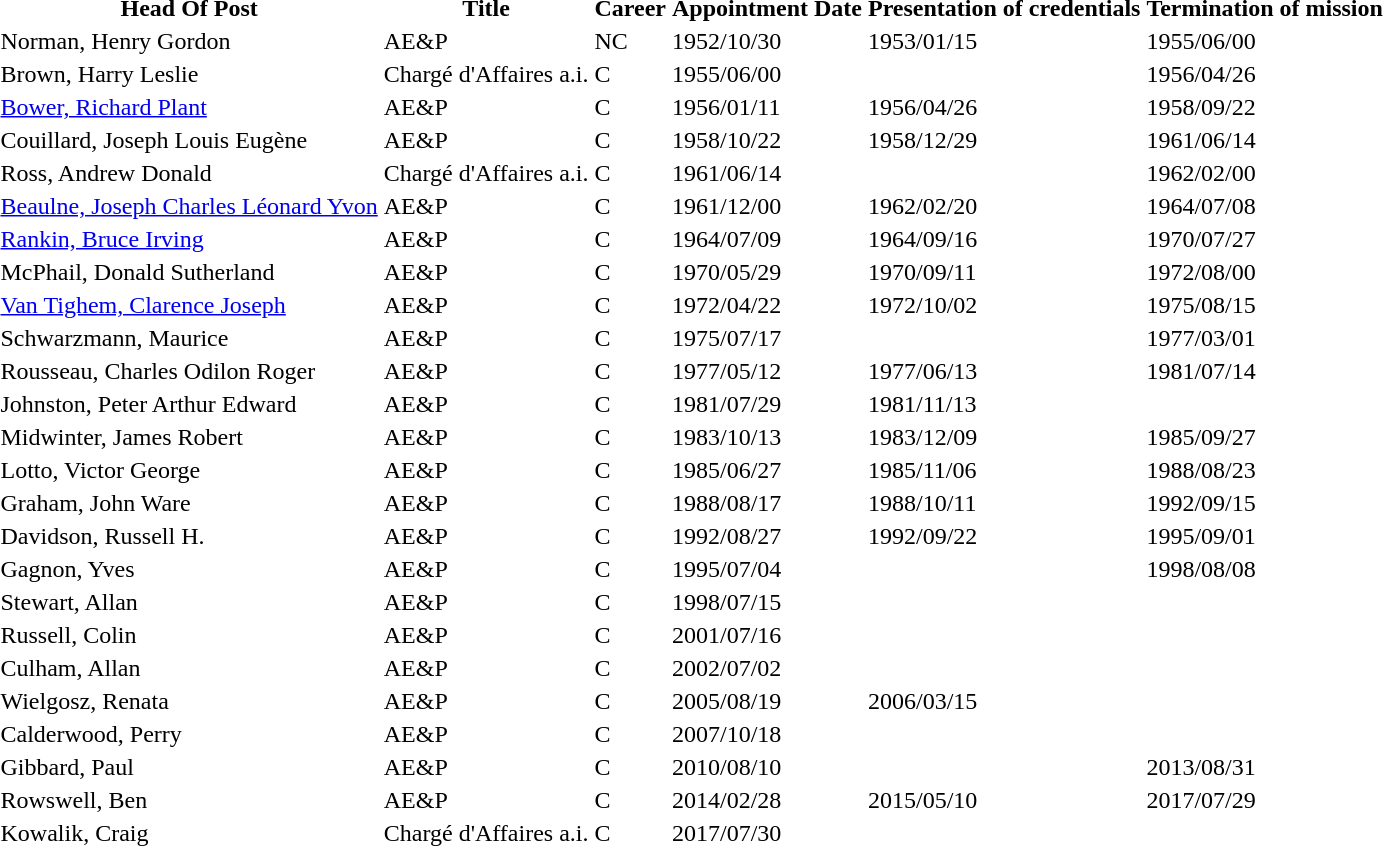<table class="table-condensed">
<tr>
<th>Head Of Post</th>
<th>Title</th>
<th>Career</th>
<th>Appointment Date</th>
<th>Presentation of credentials</th>
<th>Termination of mission</th>
</tr>
<tr>
<td>Norman,   Henry Gordon</td>
<td>AE&P</td>
<td>NC</td>
<td>1952/10/30</td>
<td>1953/01/15</td>
<td>1955/06/00</td>
</tr>
<tr>
<td>Brown,   Harry Leslie</td>
<td>Chargé d'Affaires a.i.</td>
<td>C</td>
<td>1955/06/00</td>
<td></td>
<td>1956/04/26</td>
</tr>
<tr>
<td><a href='#'>Bower, Richard Plant</a></td>
<td>AE&P</td>
<td>C</td>
<td>1956/01/11</td>
<td>1956/04/26</td>
<td>1958/09/22</td>
</tr>
<tr>
<td>Couillard,   Joseph Louis Eugène</td>
<td>AE&P</td>
<td>C</td>
<td>1958/10/22</td>
<td>1958/12/29</td>
<td>1961/06/14</td>
</tr>
<tr>
<td>Ross,   Andrew Donald</td>
<td>Chargé d'Affaires a.i.</td>
<td>C</td>
<td>1961/06/14</td>
<td></td>
<td>1962/02/00</td>
</tr>
<tr>
<td><a href='#'>Beaulne, Joseph Charles Léonard Yvon</a></td>
<td>AE&P</td>
<td>C</td>
<td>1961/12/00</td>
<td>1962/02/20</td>
<td>1964/07/08</td>
</tr>
<tr>
<td><a href='#'>Rankin, Bruce Irving</a></td>
<td>AE&P</td>
<td>C</td>
<td>1964/07/09</td>
<td>1964/09/16</td>
<td>1970/07/27</td>
</tr>
<tr>
<td>McPhail,   Donald Sutherland</td>
<td>AE&P</td>
<td>C</td>
<td>1970/05/29</td>
<td>1970/09/11</td>
<td>1972/08/00</td>
</tr>
<tr>
<td><a href='#'>Van Tighem, Clarence Joseph</a></td>
<td>AE&P</td>
<td>C</td>
<td>1972/04/22</td>
<td>1972/10/02</td>
<td>1975/08/15</td>
</tr>
<tr>
<td>Schwarzmann,   Maurice</td>
<td>AE&P</td>
<td>C</td>
<td>1975/07/17</td>
<td></td>
<td>1977/03/01</td>
</tr>
<tr>
<td>Rousseau,   Charles Odilon Roger</td>
<td>AE&P</td>
<td>C</td>
<td>1977/05/12</td>
<td>1977/06/13</td>
<td>1981/07/14</td>
</tr>
<tr>
<td>Johnston,   Peter Arthur Edward</td>
<td>AE&P</td>
<td>C</td>
<td>1981/07/29</td>
<td>1981/11/13</td>
<td></td>
</tr>
<tr>
<td>Midwinter,   James Robert</td>
<td>AE&P</td>
<td>C</td>
<td>1983/10/13</td>
<td>1983/12/09</td>
<td>1985/09/27</td>
</tr>
<tr>
<td>Lotto,   Victor George</td>
<td>AE&P</td>
<td>C</td>
<td>1985/06/27</td>
<td>1985/11/06</td>
<td>1988/08/23</td>
</tr>
<tr>
<td>Graham,   John Ware</td>
<td>AE&P</td>
<td>C</td>
<td>1988/08/17</td>
<td>1988/10/11</td>
<td>1992/09/15</td>
</tr>
<tr>
<td>Davidson,   Russell H.</td>
<td>AE&P</td>
<td>C</td>
<td>1992/08/27</td>
<td>1992/09/22</td>
<td>1995/09/01</td>
</tr>
<tr>
<td>Gagnon,   Yves</td>
<td>AE&P</td>
<td>C</td>
<td>1995/07/04</td>
<td></td>
<td>1998/08/08</td>
</tr>
<tr>
<td>Stewart,   Allan</td>
<td>AE&P</td>
<td>C</td>
<td>1998/07/15</td>
<td></td>
<td></td>
</tr>
<tr>
<td>Russell,   Colin</td>
<td>AE&P</td>
<td>C</td>
<td>2001/07/16</td>
<td></td>
<td></td>
</tr>
<tr>
<td>Culham,   Allan</td>
<td>AE&P</td>
<td>C</td>
<td>2002/07/02</td>
<td></td>
<td></td>
</tr>
<tr>
<td>Wielgosz, Renata</td>
<td>AE&P</td>
<td>C</td>
<td>2005/08/19</td>
<td>2006/03/15</td>
<td></td>
</tr>
<tr>
<td>Calderwood,   Perry</td>
<td>AE&P</td>
<td>C</td>
<td>2007/10/18</td>
<td></td>
<td></td>
</tr>
<tr>
<td>Gibbard,   Paul</td>
<td>AE&P</td>
<td>C</td>
<td>2010/08/10</td>
<td></td>
<td>2013/08/31</td>
</tr>
<tr>
<td>Rowswell,   Ben</td>
<td>AE&P</td>
<td>C</td>
<td>2014/02/28</td>
<td>2015/05/10</td>
<td>2017/07/29</td>
</tr>
<tr>
<td>Kowalik,   Craig</td>
<td>Chargé d'Affaires a.i.</td>
<td>C</td>
<td>2017/07/30</td>
<td></td>
<td></td>
</tr>
</table>
